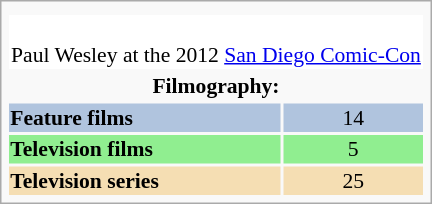<table class="infobox" style="width: 20em; text-align: left; font-size: 90%; vertical-align: middle; background-color: #white;">
<tr>
</tr>
<tr>
</tr>
<tr style="background-color: white;">
<td colspan="3" style="text-align:center;"><br>Paul Wesley at the 2012 <a href='#'>San Diego Comic-Con</a></td>
</tr>
<tr>
<th colspan="2" align="center">Filmography:</th>
</tr>
<tr>
<th style="background:#B0C4DE;">Feature films</th>
<td style="background:#B0C4DE;" colspan="2" align="center" width=50>14</td>
</tr>
<tr>
<th style="background:#90EE90;">Television films</th>
<td style="background:#90EE90;" colspan="2" align="center" width=50>5</td>
</tr>
<tr>
<th style="background:#F5DEB3;">Television series</th>
<td style="background:#F5DEB3;" colspan="2" align="center" width=50>25</td>
</tr>
</table>
